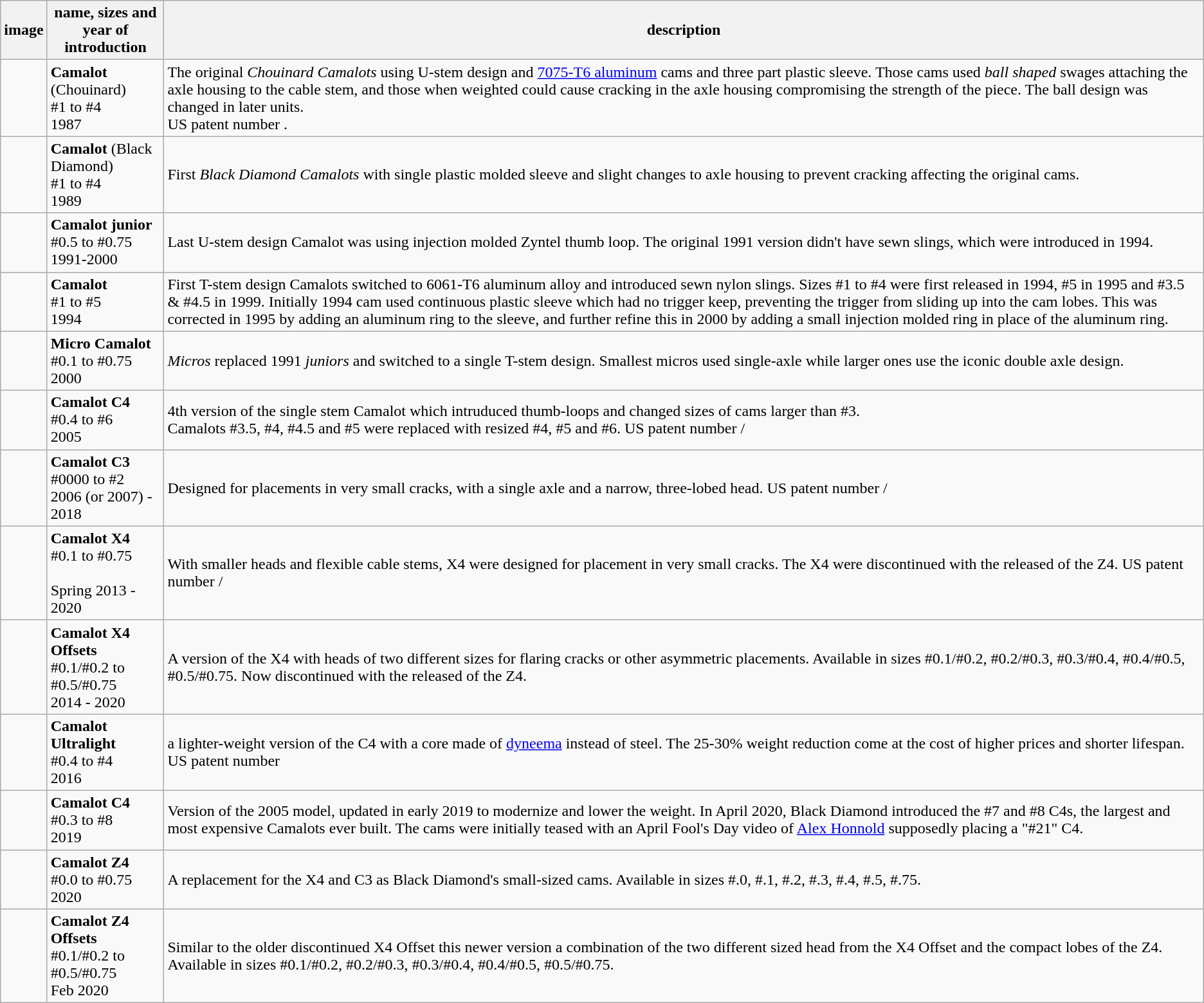<table class="wikitable">
<tr>
<th>image</th>
<th>name, sizes and <br>year of introduction</th>
<th>description</th>
</tr>
<tr>
<td></td>
<td><strong>Camalot</strong> (Chouinard) <br>#1 to #4 <br>1987</td>
<td>The original <em>Chouinard Camalots</em> using U-stem design and <a href='#'>7075-T6 aluminum</a> cams and three part plastic sleeve. Those cams used <em>ball shaped</em> swages attaching the axle housing to the cable stem, and those when weighted could cause cracking in the axle housing compromising the strength of the piece. The ball design was changed in later units.<br>US patent number .</td>
</tr>
<tr>
<td></td>
<td><strong>Camalot</strong> (Black Diamond) <br>#1 to #4 <br>1989</td>
<td>First <em>Black Diamond Camalots</em> with single plastic molded sleeve and slight changes to axle housing to prevent cracking affecting the original cams.</td>
</tr>
<tr>
<td></td>
<td><strong>Camalot junior</strong> <br>#0.5 to #0.75 <br>1991-2000</td>
<td>Last U-stem design Camalot was using injection molded Zyntel thumb loop. The original 1991 version didn't have sewn slings, which were introduced in 1994.</td>
</tr>
<tr>
<td></td>
<td><strong>Camalot</strong> <br>#1 to #5 <br>1994</td>
<td>First T-stem design Camalots switched to 6061-T6 aluminum alloy and introduced sewn nylon slings. Sizes #1 to #4 were first released in 1994, #5 in 1995 and #3.5 & #4.5 in 1999. Initially 1994 cam used continuous plastic sleeve which had no trigger keep, preventing the trigger from sliding up into the cam lobes. This was corrected in 1995 by adding an aluminum ring to the sleeve, and further refine this in 2000 by adding a small injection molded ring in place of the aluminum ring.</td>
</tr>
<tr>
<td></td>
<td><strong>Micro Camalot</strong> <br>#0.1 to #0.75<br>2000</td>
<td><em>Micros</em> replaced 1991 <em>juniors</em> and switched to a single T-stem design. Smallest micros used single-axle while larger ones use the iconic double axle design.</td>
</tr>
<tr>
<td></td>
<td><strong>Camalot C4</strong> <br>#0.4 to #6<br>2005</td>
<td>4th version of the single stem Camalot which intruduced thumb-loops and changed sizes of cams larger than #3.<br>Camalots #3.5, #4, #4.5 and #5 were replaced with resized #4, #5 and #6. US patent number /</td>
</tr>
<tr>
<td></td>
<td><strong>Camalot C3</strong> <br>#0000 to #2<br>2006 (or 2007) - 2018</td>
<td>Designed for placements in very small cracks, with a single axle and a narrow, three-lobed head. US patent number /</td>
</tr>
<tr>
<td></td>
<td><strong>Camalot X4</strong> <br>#0.1 to #0.75<br><br>Spring 2013
- 2020</td>
<td>With smaller heads and flexible cable stems, X4 were designed for placement in very small cracks. The X4 were discontinued with the released of the Z4. US patent number /</td>
</tr>
<tr>
<td></td>
<td><strong>Camalot X4 Offsets</strong> <br>#0.1/#0.2 to #0.5/#0.75<br>2014 - 2020</td>
<td>A version of the X4 with heads of two different sizes for flaring cracks or other asymmetric placements. Available in sizes  #0.1/#0.2, #0.2/#0.3,    #0.3/#0.4, #0.4/#0.5, #0.5/#0.75. Now discontinued with the released of the Z4.</td>
</tr>
<tr>
<td></td>
<td><strong>Camalot Ultralight</strong> <br>#0.4 to #4<br>2016</td>
<td>a lighter-weight version of the C4 with a core made of <a href='#'>dyneema</a> instead of steel. The 25-30% weight reduction come at the cost of higher prices and shorter lifespan.<br>US patent number </td>
</tr>
<tr>
<td></td>
<td><strong>Camalot C4</strong> <br>#0.3 to #8<br>2019</td>
<td>Version of the 2005 model, updated in early 2019 to modernize and lower the weight. In April 2020, Black Diamond introduced the #7 and #8 C4s, the largest and most expensive Camalots ever built. The cams were initially teased with an April Fool's Day video of <a href='#'>Alex Honnold</a> supposedly placing a "#21" C4.</td>
</tr>
<tr>
<td></td>
<td><strong>Camalot Z4</strong> <br>#0.0 to #0.75<br>2020</td>
<td>A replacement for the X4 and C3 as Black Diamond's small-sized cams. Available in sizes #.0, #.1, #.2, #.3, #.4, #.5, #.75.</td>
</tr>
<tr>
<td></td>
<td><strong>Camalot Z4 Offsets</strong> <br>#0.1/#0.2 to #0.5/#0.75<br>Feb 2020</td>
<td>Similar to the older discontinued X4 Offset this newer version a combination of the two different sized head from the X4 Offset and the compact lobes of the Z4. Available in sizes  #0.1/#0.2, #0.2/#0.3,    #0.3/#0.4, #0.4/#0.5, #0.5/#0.75.</td>
</tr>
</table>
